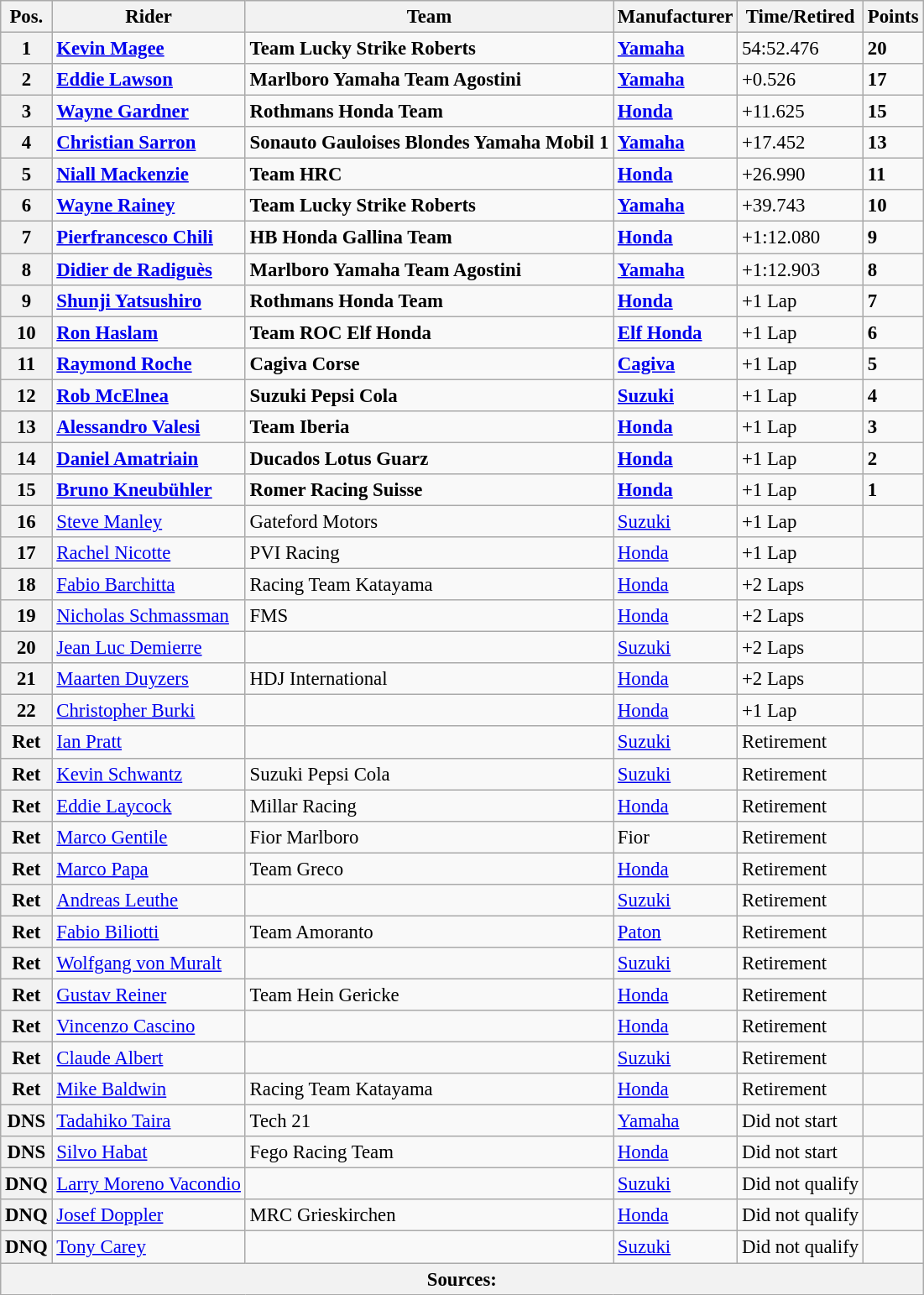<table class="wikitable" style="font-size: 95%;">
<tr>
<th>Pos.</th>
<th>Rider</th>
<th>Team</th>
<th>Manufacturer</th>
<th>Time/Retired</th>
<th>Points</th>
</tr>
<tr>
<th>1</th>
<td> <strong><a href='#'>Kevin Magee</a></strong></td>
<td><strong>Team Lucky Strike Roberts</strong></td>
<td><strong><a href='#'>Yamaha</a></strong></td>
<td>54:52.476</td>
<td><strong>20</strong></td>
</tr>
<tr>
<th>2</th>
<td> <strong><a href='#'>Eddie Lawson</a></strong></td>
<td><strong>Marlboro Yamaha Team Agostini</strong></td>
<td><strong><a href='#'>Yamaha</a></strong></td>
<td>+0.526</td>
<td><strong>17</strong></td>
</tr>
<tr>
<th>3</th>
<td> <strong><a href='#'>Wayne Gardner</a></strong></td>
<td><strong>Rothmans Honda Team</strong></td>
<td><strong><a href='#'>Honda</a></strong></td>
<td>+11.625</td>
<td><strong>15</strong></td>
</tr>
<tr>
<th>4</th>
<td> <strong><a href='#'>Christian Sarron</a></strong></td>
<td><strong>Sonauto Gauloises Blondes Yamaha Mobil 1</strong></td>
<td><strong><a href='#'>Yamaha</a></strong></td>
<td>+17.452</td>
<td><strong>13</strong></td>
</tr>
<tr>
<th>5</th>
<td> <strong><a href='#'>Niall Mackenzie</a></strong></td>
<td><strong>Team HRC</strong></td>
<td><strong><a href='#'>Honda</a></strong></td>
<td>+26.990</td>
<td><strong>11</strong></td>
</tr>
<tr>
<th>6</th>
<td> <strong><a href='#'>Wayne Rainey</a></strong></td>
<td><strong>Team Lucky Strike Roberts</strong></td>
<td><strong><a href='#'>Yamaha</a></strong></td>
<td>+39.743</td>
<td><strong>10</strong></td>
</tr>
<tr>
<th>7</th>
<td> <strong><a href='#'>Pierfrancesco Chili</a></strong></td>
<td><strong>HB Honda Gallina Team</strong></td>
<td><strong><a href='#'>Honda</a></strong></td>
<td>+1:12.080</td>
<td><strong>9</strong></td>
</tr>
<tr>
<th>8</th>
<td> <strong><a href='#'>Didier de Radiguès</a></strong></td>
<td><strong>Marlboro Yamaha Team Agostini</strong></td>
<td><strong><a href='#'>Yamaha</a></strong></td>
<td>+1:12.903</td>
<td><strong>8</strong></td>
</tr>
<tr>
<th>9</th>
<td> <strong><a href='#'>Shunji Yatsushiro</a></strong></td>
<td><strong>Rothmans Honda Team</strong></td>
<td><strong><a href='#'>Honda</a></strong></td>
<td>+1 Lap</td>
<td><strong>7</strong></td>
</tr>
<tr>
<th>10</th>
<td> <strong><a href='#'>Ron Haslam</a></strong></td>
<td><strong>Team ROC Elf Honda</strong></td>
<td><strong><a href='#'>Elf Honda</a></strong></td>
<td>+1 Lap</td>
<td><strong>6</strong></td>
</tr>
<tr>
<th>11</th>
<td> <strong><a href='#'>Raymond Roche</a></strong></td>
<td><strong>Cagiva Corse</strong></td>
<td><strong><a href='#'>Cagiva</a></strong></td>
<td>+1 Lap</td>
<td><strong>5</strong></td>
</tr>
<tr>
<th>12</th>
<td> <strong><a href='#'>Rob McElnea</a></strong></td>
<td><strong>Suzuki Pepsi Cola</strong></td>
<td><strong><a href='#'>Suzuki</a></strong></td>
<td>+1 Lap</td>
<td><strong>4</strong></td>
</tr>
<tr>
<th>13</th>
<td> <strong><a href='#'>Alessandro Valesi</a></strong></td>
<td><strong>Team Iberia</strong></td>
<td><strong><a href='#'>Honda</a></strong></td>
<td>+1 Lap</td>
<td><strong>3</strong></td>
</tr>
<tr>
<th>14</th>
<td> <strong><a href='#'>Daniel Amatriain</a></strong></td>
<td><strong>Ducados Lotus Guarz</strong></td>
<td><strong><a href='#'>Honda</a></strong></td>
<td>+1 Lap</td>
<td><strong>2</strong></td>
</tr>
<tr>
<th>15</th>
<td> <strong><a href='#'>Bruno Kneubühler</a></strong></td>
<td><strong>Romer Racing Suisse</strong></td>
<td><strong><a href='#'>Honda</a></strong></td>
<td>+1 Lap</td>
<td><strong>1</strong></td>
</tr>
<tr>
<th>16</th>
<td> <a href='#'>Steve Manley</a></td>
<td>Gateford Motors</td>
<td><a href='#'>Suzuki</a></td>
<td>+1 Lap</td>
<td></td>
</tr>
<tr>
<th>17</th>
<td> <a href='#'>Rachel Nicotte</a></td>
<td>PVI Racing</td>
<td><a href='#'>Honda</a></td>
<td>+1 Lap</td>
<td></td>
</tr>
<tr>
<th>18</th>
<td> <a href='#'>Fabio Barchitta</a></td>
<td>Racing Team Katayama</td>
<td><a href='#'>Honda</a></td>
<td>+2 Laps</td>
<td></td>
</tr>
<tr>
<th>19</th>
<td> <a href='#'>Nicholas Schmassman</a></td>
<td>FMS</td>
<td><a href='#'>Honda</a></td>
<td>+2 Laps</td>
<td></td>
</tr>
<tr>
<th>20</th>
<td> <a href='#'>Jean Luc Demierre</a></td>
<td></td>
<td><a href='#'>Suzuki</a></td>
<td>+2 Laps</td>
<td></td>
</tr>
<tr>
<th>21</th>
<td> <a href='#'>Maarten Duyzers</a></td>
<td>HDJ International</td>
<td><a href='#'>Honda</a></td>
<td>+2 Laps</td>
<td></td>
</tr>
<tr>
<th>22</th>
<td> <a href='#'>Christopher Burki</a></td>
<td></td>
<td><a href='#'>Honda</a></td>
<td>+1 Lap</td>
<td></td>
</tr>
<tr>
<th>Ret</th>
<td> <a href='#'>Ian Pratt</a></td>
<td></td>
<td><a href='#'>Suzuki</a></td>
<td>Retirement</td>
<td></td>
</tr>
<tr>
<th>Ret</th>
<td> <a href='#'>Kevin Schwantz</a></td>
<td>Suzuki Pepsi Cola</td>
<td><a href='#'>Suzuki</a></td>
<td>Retirement</td>
<td></td>
</tr>
<tr>
<th>Ret</th>
<td> <a href='#'>Eddie Laycock</a></td>
<td>Millar Racing</td>
<td><a href='#'>Honda</a></td>
<td>Retirement</td>
<td></td>
</tr>
<tr>
<th>Ret</th>
<td> <a href='#'>Marco Gentile</a></td>
<td>Fior Marlboro</td>
<td>Fior</td>
<td>Retirement</td>
<td></td>
</tr>
<tr>
<th>Ret</th>
<td> <a href='#'>Marco Papa</a></td>
<td>Team Greco</td>
<td><a href='#'>Honda</a></td>
<td>Retirement</td>
<td></td>
</tr>
<tr>
<th>Ret</th>
<td> <a href='#'>Andreas Leuthe</a></td>
<td></td>
<td><a href='#'>Suzuki</a></td>
<td>Retirement</td>
<td></td>
</tr>
<tr>
<th>Ret</th>
<td> <a href='#'>Fabio Biliotti</a></td>
<td>Team Amoranto</td>
<td><a href='#'>Paton</a></td>
<td>Retirement</td>
<td></td>
</tr>
<tr>
<th>Ret</th>
<td> <a href='#'>Wolfgang von Muralt</a></td>
<td></td>
<td><a href='#'>Suzuki</a></td>
<td>Retirement</td>
<td></td>
</tr>
<tr>
<th>Ret</th>
<td> <a href='#'>Gustav Reiner</a></td>
<td>Team Hein Gericke</td>
<td><a href='#'>Honda</a></td>
<td>Retirement</td>
<td></td>
</tr>
<tr>
<th>Ret</th>
<td> <a href='#'>Vincenzo Cascino</a></td>
<td></td>
<td><a href='#'>Honda</a></td>
<td>Retirement</td>
<td></td>
</tr>
<tr>
<th>Ret</th>
<td> <a href='#'>Claude Albert</a></td>
<td></td>
<td><a href='#'>Suzuki</a></td>
<td>Retirement</td>
<td></td>
</tr>
<tr>
<th>Ret</th>
<td> <a href='#'>Mike Baldwin</a></td>
<td>Racing Team Katayama</td>
<td><a href='#'>Honda</a></td>
<td>Retirement</td>
<td></td>
</tr>
<tr>
<th>DNS</th>
<td> <a href='#'>Tadahiko Taira</a></td>
<td>Tech 21</td>
<td><a href='#'>Yamaha</a></td>
<td>Did not start</td>
<td></td>
</tr>
<tr>
<th>DNS</th>
<td> <a href='#'>Silvo Habat</a></td>
<td>Fego Racing Team</td>
<td><a href='#'>Honda</a></td>
<td>Did not start</td>
<td></td>
</tr>
<tr>
<th>DNQ</th>
<td> <a href='#'>Larry Moreno Vacondio</a></td>
<td></td>
<td><a href='#'>Suzuki</a></td>
<td>Did not qualify</td>
<td></td>
</tr>
<tr>
<th>DNQ</th>
<td> <a href='#'>Josef Doppler</a></td>
<td>MRC Grieskirchen</td>
<td><a href='#'>Honda</a></td>
<td>Did not qualify</td>
<td></td>
</tr>
<tr>
<th>DNQ</th>
<td> <a href='#'>Tony Carey</a></td>
<td></td>
<td><a href='#'>Suzuki</a></td>
<td>Did not qualify</td>
<td></td>
</tr>
<tr>
<th colspan=8>Sources: </th>
</tr>
</table>
